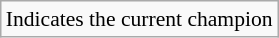<table class="wikitable" style="font-size:90%;">
<tr>
<td> Indicates the current champion</td>
</tr>
</table>
